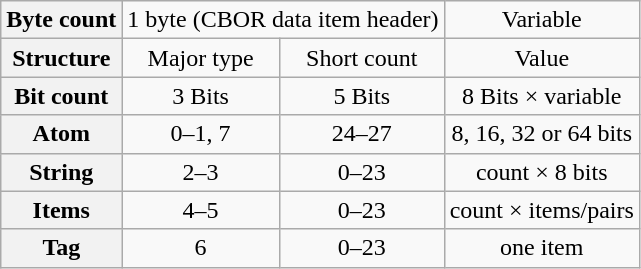<table class="wikitable" style="text-align: center;">
<tr>
<th scope="row">Byte count</th>
<td colspan="2">1 byte (CBOR data item header)</td>
<td>Variable</td>
</tr>
<tr>
<th scope="row">Structure</th>
<td>Major type</td>
<td>Short count</td>
<td>Value</td>
</tr>
<tr>
<th scope="row">Bit count</th>
<td>3 Bits</td>
<td>5 Bits</td>
<td>8 Bits × variable</td>
</tr>
<tr>
<th scope="row">Atom</th>
<td>0–1, 7</td>
<td>24–27</td>
<td>8, 16, 32 or 64 bits</td>
</tr>
<tr>
<th scope="row">String</th>
<td>2–3</td>
<td>0–23</td>
<td>count × 8 bits</td>
</tr>
<tr>
<th scope="row">Items</th>
<td>4–5</td>
<td>0–23</td>
<td>count × items/pairs</td>
</tr>
<tr>
<th scope="row">Tag</th>
<td>6</td>
<td>0–23</td>
<td>one item</td>
</tr>
</table>
